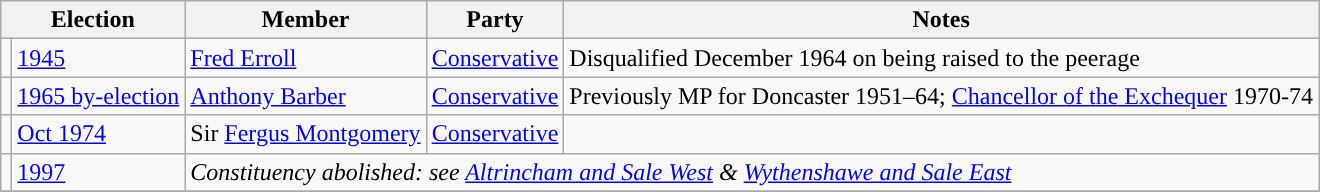<table class="wikitable">
<tr>
<th colspan="2">Election</th>
<th>Member</th>
<th>Party</th>
<th>Notes</th>
</tr>
<tr>
<td style="color:inherit;background-color: "></td>
<td><a href='#'>1945</a></td>
<td><a href='#'>Fred Erroll</a></td>
<td><a href='#'>Conservative</a></td>
<td>Disqualified December 1964 on being raised to the peerage</td>
</tr>
<tr>
<td style="color:inherit;background-color: "></td>
<td><a href='#'>1965 by-election</a></td>
<td><a href='#'>Anthony Barber</a></td>
<td><a href='#'>Conservative</a></td>
<td>Previously MP for Doncaster 1951–64; <a href='#'>Chancellor of the Exchequer</a> 1970-74</td>
</tr>
<tr>
<td style="color:inherit;background-color: "></td>
<td><a href='#'>Oct 1974</a></td>
<td>Sir <a href='#'>Fergus Montgomery</a></td>
<td><a href='#'>Conservative</a></td>
</tr>
<tr>
<td></td>
<td><a href='#'>1997</a></td>
<td colspan="3"><em>Constituency abolished: see <a href='#'>Altrincham and Sale West</a> & <a href='#'>Wythenshawe and Sale East</a> </em></td>
</tr>
<tr>
</tr>
</table>
